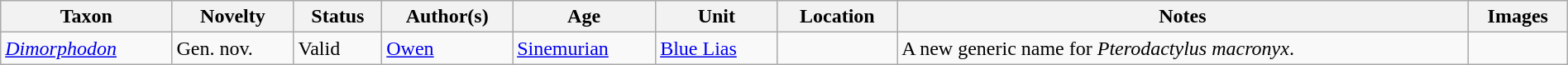<table class="wikitable sortable" align="center" width="100%">
<tr>
<th>Taxon</th>
<th>Novelty</th>
<th>Status</th>
<th>Author(s)</th>
<th>Age</th>
<th>Unit</th>
<th>Location</th>
<th>Notes</th>
<th>Images</th>
</tr>
<tr>
<td><em><a href='#'>Dimorphodon</a></em></td>
<td>Gen. nov.</td>
<td>Valid</td>
<td><a href='#'>Owen</a></td>
<td><a href='#'>Sinemurian</a></td>
<td><a href='#'>Blue Lias</a></td>
<td></td>
<td>A new generic name for <em>Pterodactylus macronyx</em>.</td>
<td></td>
</tr>
</table>
